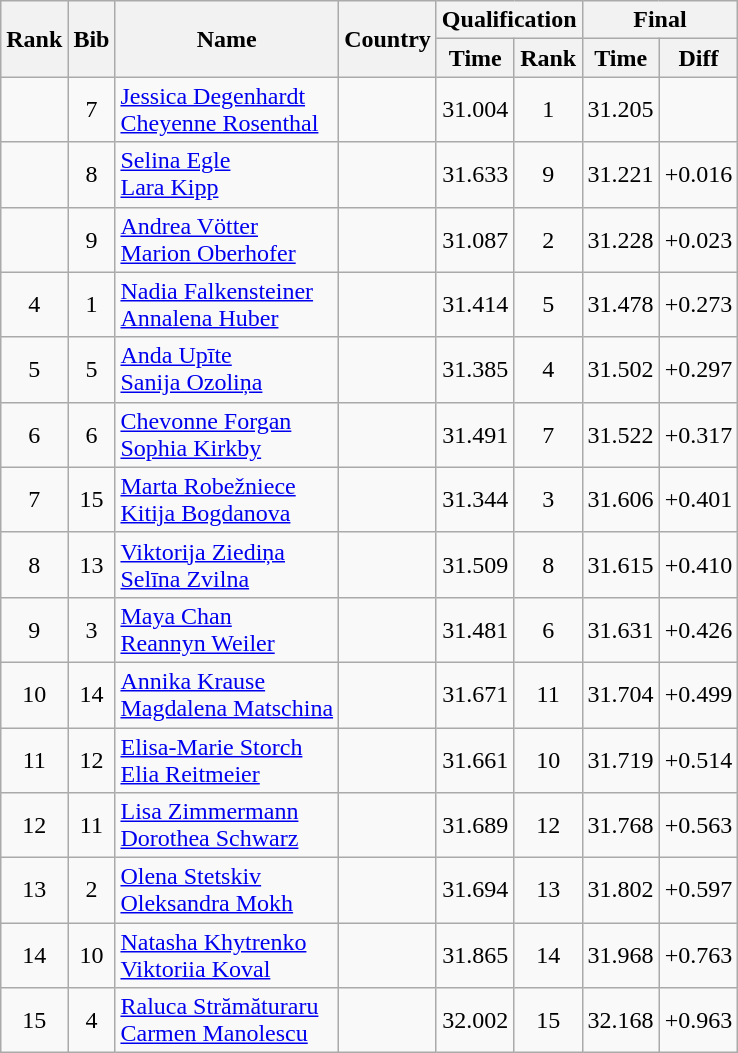<table class="wikitable sortable" style="text-align:center">
<tr>
<th rowspan=2>Rank</th>
<th rowspan=2>Bib</th>
<th rowspan=2>Name</th>
<th rowspan=2>Country</th>
<th colspan=2>Qualification</th>
<th colspan=2>Final</th>
</tr>
<tr>
<th>Time</th>
<th>Rank</th>
<th>Time</th>
<th>Diff</th>
</tr>
<tr>
<td></td>
<td>7</td>
<td align=left><a href='#'>Jessica Degenhardt</a><br><a href='#'>Cheyenne Rosenthal</a></td>
<td align=left></td>
<td>31.004</td>
<td>1</td>
<td>31.205</td>
<td></td>
</tr>
<tr>
<td></td>
<td>8</td>
<td align=left><a href='#'>Selina Egle</a><br><a href='#'>Lara Kipp</a></td>
<td align=left></td>
<td>31.633</td>
<td>9</td>
<td>31.221</td>
<td>+0.016</td>
</tr>
<tr>
<td></td>
<td>9</td>
<td align=left><a href='#'>Andrea Vötter</a><br><a href='#'>Marion Oberhofer</a></td>
<td align=left></td>
<td>31.087</td>
<td>2</td>
<td>31.228</td>
<td>+0.023</td>
</tr>
<tr>
<td>4</td>
<td>1</td>
<td align=left><a href='#'>Nadia Falkensteiner</a><br><a href='#'>Annalena Huber</a></td>
<td align=left></td>
<td>31.414</td>
<td>5</td>
<td>31.478</td>
<td>+0.273</td>
</tr>
<tr>
<td>5</td>
<td>5</td>
<td align=left><a href='#'>Anda Upīte</a><br><a href='#'>Sanija Ozoliņa</a></td>
<td align=left></td>
<td>31.385</td>
<td>4</td>
<td>31.502</td>
<td>+0.297</td>
</tr>
<tr>
<td>6</td>
<td>6</td>
<td align=left><a href='#'>Chevonne Forgan</a><br><a href='#'>Sophia Kirkby</a></td>
<td align=left></td>
<td>31.491</td>
<td>7</td>
<td>31.522</td>
<td>+0.317</td>
</tr>
<tr>
<td>7</td>
<td>15</td>
<td align=left><a href='#'>Marta Robežniece</a><br><a href='#'>Kitija Bogdanova</a></td>
<td align=left></td>
<td>31.344</td>
<td>3</td>
<td>31.606</td>
<td>+0.401</td>
</tr>
<tr>
<td>8</td>
<td>13</td>
<td align=left><a href='#'>Viktorija Ziediņa</a><br><a href='#'>Selīna Zvilna</a></td>
<td align=left></td>
<td>31.509</td>
<td>8</td>
<td>31.615</td>
<td>+0.410</td>
</tr>
<tr>
<td>9</td>
<td>3</td>
<td align=left><a href='#'>Maya Chan</a><br><a href='#'>Reannyn Weiler</a></td>
<td align=left></td>
<td>31.481</td>
<td>6</td>
<td>31.631</td>
<td>+0.426</td>
</tr>
<tr>
<td>10</td>
<td>14</td>
<td align=left><a href='#'>Annika Krause</a><br><a href='#'>Magdalena Matschina</a></td>
<td align=left></td>
<td>31.671</td>
<td>11</td>
<td>31.704</td>
<td>+0.499</td>
</tr>
<tr>
<td>11</td>
<td>12</td>
<td align=left><a href='#'>Elisa-Marie Storch</a><br><a href='#'>Elia Reitmeier</a></td>
<td align=left></td>
<td>31.661</td>
<td>10</td>
<td>31.719</td>
<td>+0.514</td>
</tr>
<tr>
<td>12</td>
<td>11</td>
<td align=left><a href='#'>Lisa Zimmermann</a><br><a href='#'>Dorothea Schwarz</a></td>
<td align=left></td>
<td>31.689</td>
<td>12</td>
<td>31.768</td>
<td>+0.563</td>
</tr>
<tr>
<td>13</td>
<td>2</td>
<td align=left><a href='#'>Olena Stetskiv</a><br><a href='#'>Oleksandra Mokh</a></td>
<td align=left></td>
<td>31.694</td>
<td>13</td>
<td>31.802</td>
<td>+0.597</td>
</tr>
<tr>
<td>14</td>
<td>10</td>
<td align=left><a href='#'>Natasha Khytrenko</a><br><a href='#'>Viktoriia Koval</a></td>
<td align=left></td>
<td>31.865</td>
<td>14</td>
<td>31.968</td>
<td>+0.763</td>
</tr>
<tr>
<td>15</td>
<td>4</td>
<td align=left><a href='#'>Raluca Strămăturaru</a><br><a href='#'>Carmen Manolescu</a></td>
<td align=left></td>
<td>32.002</td>
<td>15</td>
<td>32.168</td>
<td>+0.963</td>
</tr>
</table>
